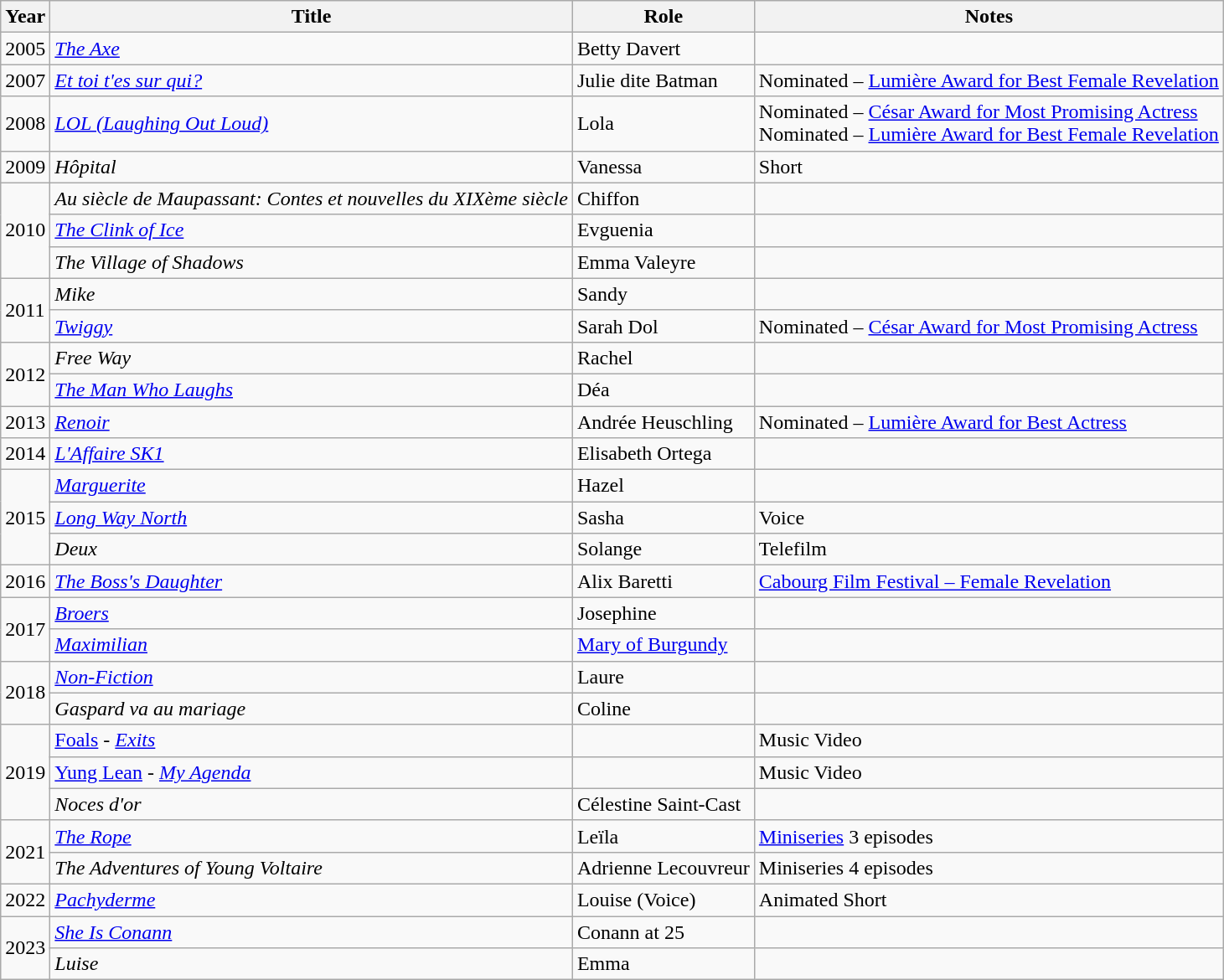<table class="wikitable sortable">
<tr>
<th>Year</th>
<th>Title</th>
<th>Role</th>
<th class="unsortable">Notes</th>
</tr>
<tr>
<td>2005</td>
<td><em><a href='#'>The Axe</a></em></td>
<td>Betty Davert</td>
<td></td>
</tr>
<tr>
<td>2007</td>
<td><em><a href='#'>Et toi t'es sur qui?</a></em></td>
<td>Julie dite Batman</td>
<td>Nominated – <a href='#'>Lumière Award for Best Female Revelation</a></td>
</tr>
<tr>
<td rowspan="1">2008</td>
<td><em><a href='#'>LOL (Laughing Out Loud)</a></em></td>
<td>Lola</td>
<td>Nominated – <a href='#'>César Award for Most Promising Actress</a> <br>Nominated – <a href='#'>Lumière Award for Best Female Revelation</a></td>
</tr>
<tr>
<td rowspan="1">2009</td>
<td><em>Hôpital</em></td>
<td>Vanessa</td>
<td>Short</td>
</tr>
<tr>
<td rowspan="3">2010</td>
<td><em>Au siècle de Maupassant: Contes et nouvelles du XIXème siècle</em></td>
<td>Chiffon</td>
<td></td>
</tr>
<tr>
<td><em><a href='#'>The Clink of Ice</a></em></td>
<td>Evguenia</td>
<td></td>
</tr>
<tr>
<td><em>The Village of Shadows</em></td>
<td>Emma Valeyre</td>
<td></td>
</tr>
<tr>
<td rowspan="2">2011</td>
<td><em>Mike</em></td>
<td>Sandy</td>
<td></td>
</tr>
<tr>
<td><em><a href='#'>Twiggy</a></em></td>
<td>Sarah Dol</td>
<td>Nominated – <a href='#'>César Award for Most Promising Actress</a></td>
</tr>
<tr>
<td rowspan="2">2012</td>
<td><em>Free Way</em></td>
<td>Rachel</td>
<td></td>
</tr>
<tr>
<td><em><a href='#'>The Man Who Laughs</a></em></td>
<td>Déa</td>
</tr>
<tr>
<td>2013</td>
<td><em><a href='#'>Renoir</a></em></td>
<td>Andrée Heuschling</td>
<td>Nominated – <a href='#'>Lumière Award for Best Actress</a></td>
</tr>
<tr>
<td>2014</td>
<td><em><a href='#'>L'Affaire SK1</a></em></td>
<td>Elisabeth Ortega</td>
</tr>
<tr>
<td rowspan="3">2015</td>
<td><em><a href='#'>Marguerite</a></em></td>
<td>Hazel</td>
<td></td>
</tr>
<tr>
<td><em><a href='#'>Long Way North</a></em></td>
<td>Sasha</td>
<td>Voice</td>
</tr>
<tr>
<td><em>Deux</em></td>
<td>Solange</td>
<td>Telefilm</td>
</tr>
<tr>
<td>2016</td>
<td><em><a href='#'>The Boss's Daughter</a></em></td>
<td>Alix Baretti</td>
<td><a href='#'>Cabourg Film Festival – Female Revelation</a></td>
</tr>
<tr>
<td rowspan="2">2017</td>
<td><em><a href='#'>Broers</a></em></td>
<td>Josephine</td>
<td></td>
</tr>
<tr>
<td><em><a href='#'>Maximilian</a></em></td>
<td><a href='#'>Mary of Burgundy</a></td>
<td></td>
</tr>
<tr>
<td rowspan="2">2018</td>
<td><em><a href='#'>Non-Fiction</a></em></td>
<td>Laure</td>
<td></td>
</tr>
<tr>
<td><em>Gaspard va au mariage</em></td>
<td>Coline</td>
<td></td>
</tr>
<tr>
<td rowspan="3">2019</td>
<td><a href='#'>Foals</a> - <a href='#'><em>Exits</em></a></td>
<td></td>
<td>Music Video</td>
</tr>
<tr>
<td><a href='#'>Yung Lean</a> <em>-</em> <a href='#'><em>My Agenda</em></a></td>
<td></td>
<td>Music Video</td>
</tr>
<tr>
<td><em>Noces d'or</em></td>
<td>Célestine Saint-Cast</td>
<td></td>
</tr>
<tr>
<td rowspan="2">2021</td>
<td><em><a href='#'>The Rope</a></em></td>
<td>Leïla</td>
<td><a href='#'>Miniseries</a> 3 episodes</td>
</tr>
<tr>
<td><em>The Adventures of Young Voltaire</em></td>
<td>Adrienne Lecouvreur</td>
<td>Miniseries 4 episodes</td>
</tr>
<tr>
<td>2022</td>
<td><em><a href='#'>Pachyderme</a></em></td>
<td>Louise (Voice)</td>
<td>Animated Short</td>
</tr>
<tr>
<td rowspan="2">2023</td>
<td><em><a href='#'>She Is Conann</a></em></td>
<td>Conann at 25</td>
<td></td>
</tr>
<tr>
<td><em>Luise</em></td>
<td>Emma</td>
<td></td>
</tr>
</table>
